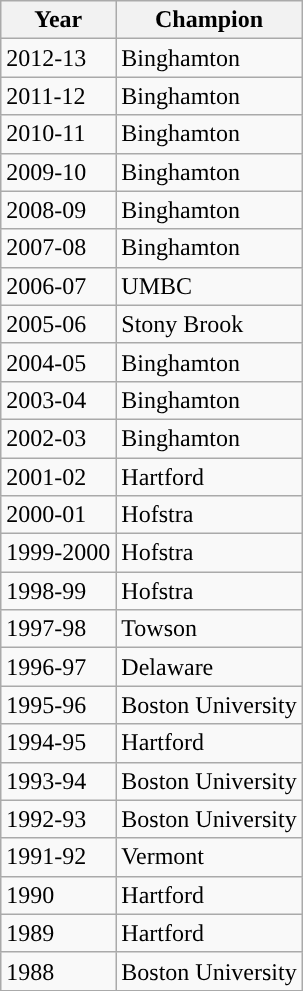<table class="wikitable sortable">
<tr>
<th>Year</th>
<th>Champion</th>
</tr>
<tr>
<td>2012-13</td>
<td>Binghamton</td>
</tr>
<tr>
<td>2011-12</td>
<td>Binghamton</td>
</tr>
<tr>
<td>2010-11</td>
<td>Binghamton</td>
</tr>
<tr>
<td>2009-10</td>
<td>Binghamton</td>
</tr>
<tr>
<td>2008-09</td>
<td>Binghamton</td>
</tr>
<tr>
<td>2007-08</td>
<td>Binghamton</td>
</tr>
<tr>
<td>2006-07</td>
<td>UMBC</td>
</tr>
<tr>
<td>2005-06</td>
<td>Stony Brook</td>
</tr>
<tr>
<td>2004-05</td>
<td>Binghamton</td>
</tr>
<tr>
<td>2003-04</td>
<td>Binghamton</td>
</tr>
<tr>
<td>2002-03</td>
<td>Binghamton</td>
</tr>
<tr>
<td>2001-02</td>
<td>Hartford</td>
</tr>
<tr>
<td>2000-01</td>
<td>Hofstra</td>
</tr>
<tr>
<td>1999-2000</td>
<td>Hofstra</td>
</tr>
<tr>
<td>1998-99</td>
<td>Hofstra</td>
</tr>
<tr>
<td>1997-98</td>
<td>Towson</td>
</tr>
<tr>
<td>1996-97</td>
<td>Delaware</td>
</tr>
<tr>
<td>1995-96</td>
<td>Boston University</td>
</tr>
<tr>
<td>1994-95</td>
<td>Hartford</td>
</tr>
<tr>
<td>1993-94</td>
<td>Boston University</td>
</tr>
<tr>
<td>1992-93</td>
<td>Boston University</td>
</tr>
<tr>
<td>1991-92</td>
<td>Vermont</td>
</tr>
<tr>
<td>1990</td>
<td>Hartford</td>
</tr>
<tr>
<td>1989</td>
<td>Hartford</td>
</tr>
<tr>
<td>1988</td>
<td>Boston University</td>
</tr>
<tr>
</tr>
</table>
